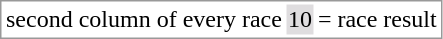<table border="0" style="border: 1px solid #999; background-color:#FFFFFF; text-align:center">
<tr>
<td>second column of every race</td>
<td style="background:#DFDDDF;">10</td>
<td>= race result</td>
</tr>
</table>
